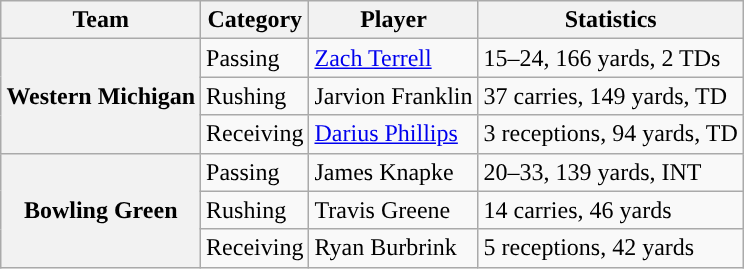<table class="wikitable" style="float:right">
<tr>
<th>Team</th>
<th>Category</th>
<th>Player</th>
<th>Statistics</th>
</tr>
<tr>
<th rowspan=3>Western Michigan</th>
<td>Passing</td>
<td><a href='#'>Zach Terrell</a></td>
<td>15–24, 166 yards, 2 TDs</td>
</tr>
<tr>
<td>Rushing</td>
<td>Jarvion Franklin</td>
<td>37 carries, 149 yards, TD</td>
</tr>
<tr>
<td>Receiving</td>
<td><a href='#'>Darius Phillips</a></td>
<td>3 receptions, 94 yards, TD</td>
</tr>
<tr>
<th rowspan=3>Bowling Green</th>
<td>Passing</td>
<td>James Knapke</td>
<td>20–33, 139 yards, INT</td>
</tr>
<tr>
<td>Rushing</td>
<td>Travis Greene</td>
<td>14 carries, 46 yards</td>
</tr>
<tr>
<td>Receiving</td>
<td>Ryan Burbrink</td>
<td>5 receptions, 42 yards</td>
</tr>
</table>
